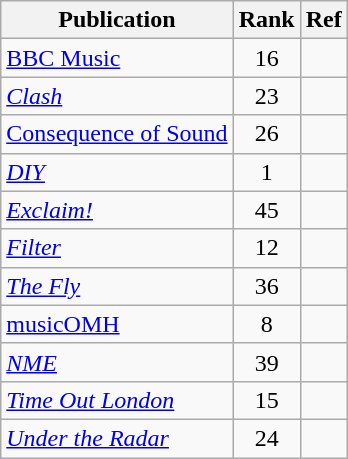<table class="wikitable">
<tr>
<th>Publication</th>
<th>Rank</th>
<th>Ref</th>
</tr>
<tr>
<td><a href='#'>BBC Music</a></td>
<td align=center>16</td>
<td align=center></td>
</tr>
<tr>
<td><em><a href='#'>Clash</a></em></td>
<td align=center>23</td>
<td align=center></td>
</tr>
<tr>
<td><a href='#'>Consequence of Sound</a></td>
<td align=center>26</td>
<td align=center></td>
</tr>
<tr>
<td><em><a href='#'>DIY</a></em></td>
<td align=center>1</td>
<td align=center></td>
</tr>
<tr>
<td><em><a href='#'>Exclaim!</a></em></td>
<td align=center>45</td>
<td align=center></td>
</tr>
<tr>
<td><em><a href='#'>Filter</a></em></td>
<td align=center>12</td>
<td align=center></td>
</tr>
<tr>
<td><em><a href='#'>The Fly</a></em></td>
<td align=center>36</td>
<td align=center></td>
</tr>
<tr>
<td><a href='#'>musicOMH</a></td>
<td align=center>8</td>
<td align=center></td>
</tr>
<tr>
<td><em><a href='#'>NME</a></em></td>
<td align=center>39</td>
<td align=center></td>
</tr>
<tr>
<td><em><a href='#'>Time Out London</a></em></td>
<td align=center>15</td>
<td align=center></td>
</tr>
<tr>
<td><em><a href='#'>Under the Radar</a></em></td>
<td align=center>24</td>
<td align=center></td>
</tr>
</table>
